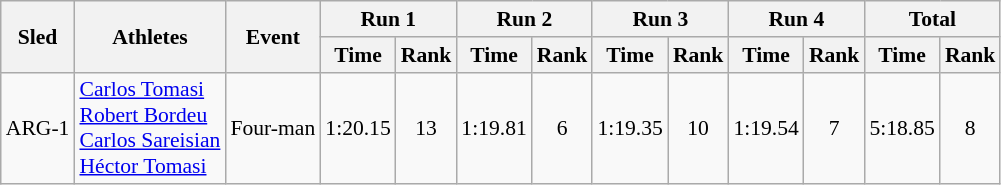<table class="wikitable" border="1" style="font-size:90%">
<tr>
<th rowspan="2">Sled</th>
<th rowspan="2">Athletes</th>
<th rowspan="2">Event</th>
<th colspan="2">Run 1</th>
<th colspan="2">Run 2</th>
<th colspan="2">Run 3</th>
<th colspan="2">Run 4</th>
<th colspan="2">Total</th>
</tr>
<tr>
<th>Time</th>
<th>Rank</th>
<th>Time</th>
<th>Rank</th>
<th>Time</th>
<th>Rank</th>
<th>Time</th>
<th>Rank</th>
<th>Time</th>
<th>Rank</th>
</tr>
<tr>
<td align="center">ARG-1</td>
<td><a href='#'>Carlos Tomasi</a><br><a href='#'>Robert Bordeu</a><br><a href='#'>Carlos Sareisian</a><br><a href='#'>Héctor Tomasi</a></td>
<td>Four-man</td>
<td align="center">1:20.15</td>
<td align="center">13</td>
<td align="center">1:19.81</td>
<td align="center">6</td>
<td align="center">1:19.35</td>
<td align="center">10</td>
<td align="center">1:19.54</td>
<td align="center">7</td>
<td align="center">5:18.85</td>
<td align="center">8</td>
</tr>
</table>
